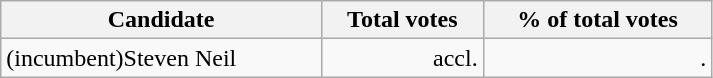<table class="wikitable" width="475">
<tr>
<th align="left">Candidate</th>
<th align="right">Total votes</th>
<th align="right">% of total votes</th>
</tr>
<tr>
<td align="left">(incumbent)Steven Neil</td>
<td align="right">accl.</td>
<td align="right">.</td>
</tr>
</table>
